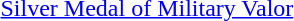<table>
<tr>
<td rowspan=2 style="width:60px; vertical-align:top;"></td>
<td><a href='#'>Silver Medal of Military Valor</a></td>
</tr>
<tr>
<td></td>
</tr>
</table>
